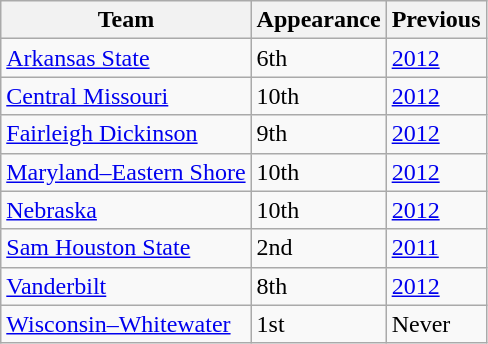<table class="wikitable sortable">
<tr>
<th>Team</th>
<th>Appearance</th>
<th>Previous</th>
</tr>
<tr>
<td><a href='#'>Arkansas State</a></td>
<td>6th</td>
<td><a href='#'>2012</a></td>
</tr>
<tr>
<td><a href='#'>Central Missouri</a></td>
<td>10th</td>
<td><a href='#'>2012</a></td>
</tr>
<tr>
<td><a href='#'>Fairleigh Dickinson</a></td>
<td>9th</td>
<td><a href='#'>2012</a></td>
</tr>
<tr>
<td><a href='#'>Maryland–Eastern Shore</a></td>
<td>10th</td>
<td><a href='#'>2012</a></td>
</tr>
<tr>
<td><a href='#'>Nebraska</a></td>
<td>10th</td>
<td><a href='#'>2012</a></td>
</tr>
<tr>
<td><a href='#'>Sam Houston State</a></td>
<td>2nd</td>
<td><a href='#'>2011</a></td>
</tr>
<tr>
<td><a href='#'>Vanderbilt</a></td>
<td>8th</td>
<td><a href='#'>2012</a></td>
</tr>
<tr>
<td><a href='#'>Wisconsin–Whitewater</a></td>
<td>1st</td>
<td>Never</td>
</tr>
</table>
